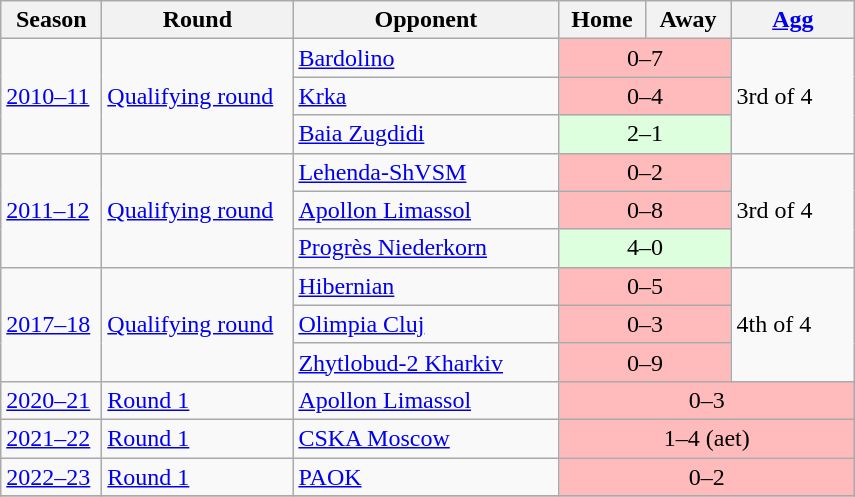<table class="wikitable">
<tr>
<th width="60">Season</th>
<th width="120">Round</th>
<th width="170">Opponent</th>
<th width="50">Home</th>
<th width="50">Away</th>
<th width="75"><a href='#'>Agg</a></th>
</tr>
<tr>
<td rowspan=3><a href='#'>2010–11</a></td>
<td rowspan="3"><a href='#'>Qualifying round</a></td>
<td> <a href='#'>Bardolino</a></td>
<td colspan="2" bgcolor="#ffbbbb" style="text-align:center;">0–7</td>
<td rowspan="3">3rd of 4</td>
</tr>
<tr>
<td> <a href='#'>Krka</a></td>
<td colspan="2" bgcolor="#ffbbbb" style="text-align:center;">0–4</td>
</tr>
<tr>
<td> <a href='#'>Baia Zugdidi</a></td>
<td colspan="2" bgcolor="#ddffdd" style="text-align:center;">2–1</td>
</tr>
<tr>
<td rowspan=3><a href='#'>2011–12</a></td>
<td rowspan="3"><a href='#'>Qualifying round</a></td>
<td> <a href='#'>Lehenda-ShVSM</a></td>
<td colspan="2" bgcolor="#ffbbbb" style="text-align:center;">0–2</td>
<td rowspan="3">3rd of 4</td>
</tr>
<tr>
<td> <a href='#'>Apollon Limassol</a></td>
<td colspan="2" bgcolor="#ffbbbb" style="text-align:center;">0–8</td>
</tr>
<tr>
<td> <a href='#'>Progrès Niederkorn</a></td>
<td colspan="2" bgcolor="#ddffdd" style="text-align:center;">4–0</td>
</tr>
<tr>
<td rowspan=3><a href='#'>2017–18</a></td>
<td rowspan="3"><a href='#'>Qualifying round</a></td>
<td> <a href='#'>Hibernian</a></td>
<td colspan="2" bgcolor="#ffbbbb" style="text-align:center;">0–5</td>
<td rowspan="3">4th of 4</td>
</tr>
<tr>
<td> <a href='#'>Olimpia Cluj</a></td>
<td colspan="2" bgcolor="#ffbbbb" style="text-align:center;">0–3</td>
</tr>
<tr>
<td> <a href='#'>Zhytlobud-2 Kharkiv</a></td>
<td colspan="2" bgcolor="#ffbbbb" style="text-align:center;">0–9</td>
</tr>
<tr>
<td><a href='#'>2020–21</a></td>
<td><a href='#'>Round 1</a></td>
<td> <a href='#'>Apollon Limassol</a></td>
<td colspan="3" bgcolor="#ffbbbb" style="text-align:center;">0–3</td>
</tr>
<tr>
<td><a href='#'>2021–22</a></td>
<td><a href='#'>Round 1</a></td>
<td> <a href='#'>CSKA Moscow</a></td>
<td colspan="3" bgcolor="#ffbbbb" style="text-align:center;">1–4 (aet)</td>
</tr>
<tr>
<td><a href='#'>2022–23</a></td>
<td><a href='#'>Round 1</a></td>
<td> <a href='#'>PAOK</a></td>
<td colspan="3" bgcolor="#ffbbbb" style="text-align:center;">0–2</td>
</tr>
<tr>
</tr>
</table>
